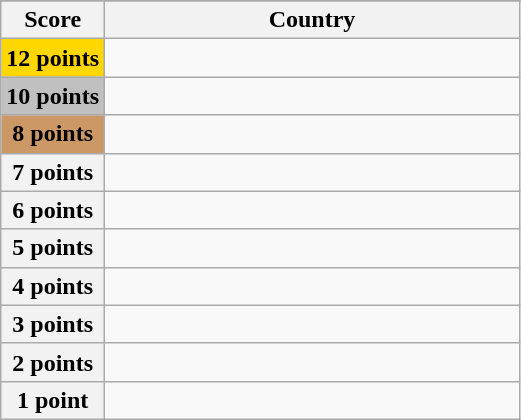<table class="wikitable">
<tr>
</tr>
<tr>
<th scope="col" width="20%">Score</th>
<th scope="col">Country</th>
</tr>
<tr>
<th scope="row" style="background:gold">12 points</th>
<td></td>
</tr>
<tr>
<th scope="row" style="background:silver">10 points</th>
<td></td>
</tr>
<tr>
<th scope="row" style="background:#CC9966">8 points</th>
<td></td>
</tr>
<tr>
<th scope="row">7 points</th>
<td></td>
</tr>
<tr>
<th scope="row">6 points</th>
<td></td>
</tr>
<tr>
<th scope="row">5 points</th>
<td></td>
</tr>
<tr>
<th scope="row">4 points</th>
<td></td>
</tr>
<tr>
<th scope="row">3 points</th>
<td></td>
</tr>
<tr>
<th scope="row">2 points</th>
<td></td>
</tr>
<tr>
<th scope="row">1 point</th>
<td></td>
</tr>
</table>
